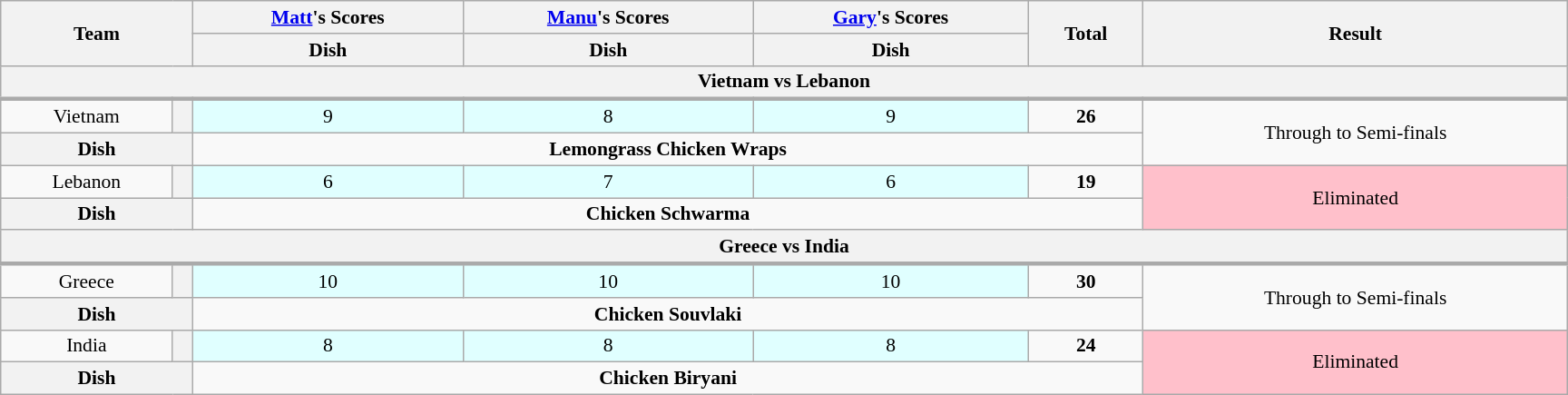<table class="wikitable plainrowheaders" style="text-align:center; font-size:90%; width:80em;">
<tr>
<th rowspan="2" colspan="2">Team</th>
<th scope="col"><a href='#'>Matt</a>'s Scores</th>
<th scope="col"><a href='#'>Manu</a>'s Scores</th>
<th scope="col"><a href='#'>Gary</a>'s Scores</th>
<th scope="col" rowspan="2">Total<br><small></small></th>
<th scope="col" rowspan="2">Result</th>
</tr>
<tr>
<th scope="col">Dish</th>
<th scope="col">Dish</th>
<th scope="col">Dish</th>
</tr>
<tr>
<th colspan="16" >Vietnam vs Lebanon</th>
</tr>
<tr style="border-top:3px solid #aaa;">
<td>Vietnam</td>
<th style="text-align:centre"></th>
<td bgcolor="#e0ffff">9</td>
<td bgcolor="#e0ffff">8</td>
<td bgcolor="#e0ffff">9</td>
<td><strong>26</strong></td>
<td rowspan="2">Through to Semi-finals</td>
</tr>
<tr>
<th colspan="2">Dish</th>
<td colspan="4"><strong>Lemongrass Chicken Wraps</strong></td>
</tr>
<tr>
<td>Lebanon</td>
<th style="text-align:centre"></th>
<td bgcolor="#e0ffff">6</td>
<td bgcolor="#e0ffff">7</td>
<td bgcolor="#e0ffff">6</td>
<td><strong>19</strong></td>
<td style="background:pink" rowspan="2">Eliminated</td>
</tr>
<tr>
<th colspan="2">Dish</th>
<td colspan="4"><strong>Chicken Schwarma</strong></td>
</tr>
<tr>
<th colspan="16" >Greece vs India</th>
</tr>
<tr style="border-top:3px solid #aaa;">
<td>Greece</td>
<th style="text-align:centre"></th>
<td bgcolor="#e0ffff">10</td>
<td bgcolor="#e0ffff">10</td>
<td bgcolor="#e0ffff">10</td>
<td><strong>30</strong></td>
<td rowspan="2">Through to Semi-finals</td>
</tr>
<tr>
<th colspan="2">Dish</th>
<td colspan="4"><strong>Chicken Souvlaki</strong></td>
</tr>
<tr>
<td>India</td>
<th style="text-align:centre"></th>
<td bgcolor="#e0ffff">8</td>
<td bgcolor="#e0ffff">8</td>
<td bgcolor="#e0ffff">8</td>
<td><strong>24</strong></td>
<td style="background:pink" rowspan="2">Eliminated</td>
</tr>
<tr>
<th colspan="2">Dish</th>
<td colspan="4"><strong>Chicken Biryani</strong></td>
</tr>
</table>
